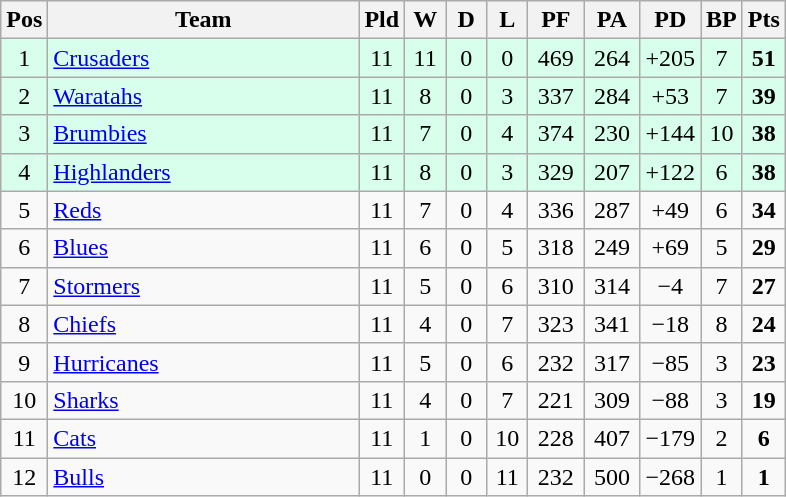<table class="wikitable" style="text-align:center">
<tr>
<th width="20">Pos</th>
<th width="200">Team</th>
<th width="20">Pld</th>
<th width="20">W</th>
<th width="20">D</th>
<th width="20">L</th>
<th width="30">PF</th>
<th width="30">PA</th>
<th width="30">PD</th>
<th width="20">BP</th>
<th width="20">Pts</th>
</tr>
<tr bgcolor=#d8ffeb>
<td>1</td>
<td style="text-align:left"> <a href='#'>Crusaders</a></td>
<td>11</td>
<td>11</td>
<td>0</td>
<td>0</td>
<td>469</td>
<td>264</td>
<td>+205</td>
<td>7</td>
<td><strong>51</strong></td>
</tr>
<tr bgcolor=#d8ffeb>
<td>2</td>
<td style="text-align:left"> <a href='#'>Waratahs</a></td>
<td>11</td>
<td>8</td>
<td>0</td>
<td>3</td>
<td>337</td>
<td>284</td>
<td>+53</td>
<td>7</td>
<td><strong>39</strong></td>
</tr>
<tr bgcolor=#d8ffeb>
<td>3</td>
<td style="text-align:left"> <a href='#'>Brumbies</a></td>
<td>11</td>
<td>7</td>
<td>0</td>
<td>4</td>
<td>374</td>
<td>230</td>
<td>+144</td>
<td>10</td>
<td><strong>38</strong></td>
</tr>
<tr bgcolor=#d8ffeb>
<td>4</td>
<td style="text-align:left"> <a href='#'>Highlanders</a></td>
<td>11</td>
<td>8</td>
<td>0</td>
<td>3</td>
<td>329</td>
<td>207</td>
<td>+122</td>
<td>6</td>
<td><strong>38</strong></td>
</tr>
<tr>
<td>5</td>
<td style="text-align:left"> <a href='#'>Reds</a></td>
<td>11</td>
<td>7</td>
<td>0</td>
<td>4</td>
<td>336</td>
<td>287</td>
<td>+49</td>
<td>6</td>
<td><strong>34</strong></td>
</tr>
<tr>
<td>6</td>
<td style="text-align:left"> <a href='#'>Blues</a></td>
<td>11</td>
<td>6</td>
<td>0</td>
<td>5</td>
<td>318</td>
<td>249</td>
<td>+69</td>
<td>5</td>
<td><strong>29</strong></td>
</tr>
<tr>
<td>7</td>
<td style="text-align:left"> <a href='#'>Stormers</a></td>
<td>11</td>
<td>5</td>
<td>0</td>
<td>6</td>
<td>310</td>
<td>314</td>
<td>−4</td>
<td>7</td>
<td><strong>27</strong></td>
</tr>
<tr>
<td>8</td>
<td style="text-align:left"> <a href='#'>Chiefs</a></td>
<td>11</td>
<td>4</td>
<td>0</td>
<td>7</td>
<td>323</td>
<td>341</td>
<td>−18</td>
<td>8</td>
<td><strong>24</strong></td>
</tr>
<tr>
<td>9</td>
<td style="text-align:left"> <a href='#'>Hurricanes</a></td>
<td>11</td>
<td>5</td>
<td>0</td>
<td>6</td>
<td>232</td>
<td>317</td>
<td>−85</td>
<td>3</td>
<td><strong>23</strong></td>
</tr>
<tr>
<td>10</td>
<td style="text-align:left"> <a href='#'>Sharks</a></td>
<td>11</td>
<td>4</td>
<td>0</td>
<td>7</td>
<td>221</td>
<td>309</td>
<td>−88</td>
<td>3</td>
<td><strong>19</strong></td>
</tr>
<tr>
<td>11</td>
<td style="text-align:left"> <a href='#'>Cats</a></td>
<td>11</td>
<td>1</td>
<td>0</td>
<td>10</td>
<td>228</td>
<td>407</td>
<td>−179</td>
<td>2</td>
<td><strong>6</strong></td>
</tr>
<tr>
<td>12</td>
<td style="text-align:left"> <a href='#'>Bulls</a></td>
<td>11</td>
<td>0</td>
<td>0</td>
<td>11</td>
<td>232</td>
<td>500</td>
<td>−268</td>
<td>1</td>
<td><strong>1</strong></td>
</tr>
</table>
